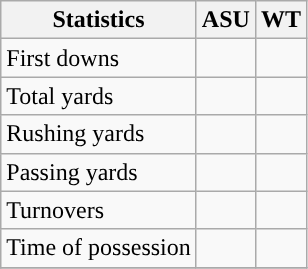<table class="wikitable" style="float: left;">
<tr>
<th>Statistics</th>
<th>ASU</th>
<th>WT</th>
</tr>
<tr>
<td>First downs</td>
<td></td>
<td></td>
</tr>
<tr>
<td>Total yards</td>
<td></td>
<td></td>
</tr>
<tr>
<td>Rushing yards</td>
<td></td>
<td></td>
</tr>
<tr>
<td>Passing yards</td>
<td></td>
<td></td>
</tr>
<tr>
<td>Turnovers</td>
<td></td>
<td></td>
</tr>
<tr>
<td>Time of possession</td>
<td></td>
<td></td>
</tr>
<tr>
</tr>
</table>
